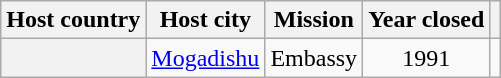<table class="wikitable plainrowheaders" style="text-align:center;">
<tr>
<th scope="col">Host country</th>
<th scope="col">Host city</th>
<th scope="col">Mission</th>
<th scope="col">Year closed</th>
<th scope="col"></th>
</tr>
<tr>
<th scope="row"></th>
<td><a href='#'>Mogadishu</a></td>
<td>Embassy</td>
<td>1991</td>
<td></td>
</tr>
</table>
